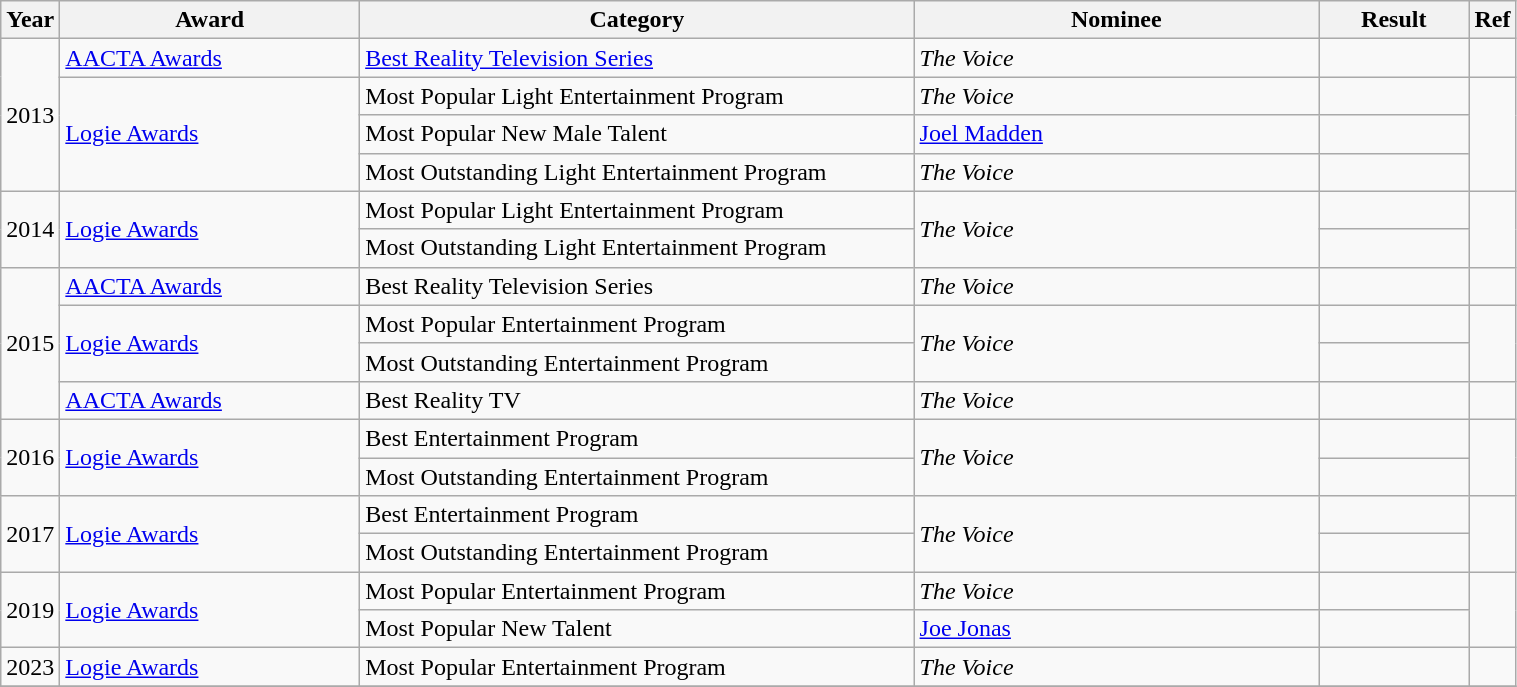<table class="wikitable" style="width:80%">
<tr>
<th style="width:03%">Year</th>
<th style="width:20%">Award</th>
<th style="width:37%">Category</th>
<th style="width:27%">Nominee</th>
<th style="width:10%">Result</th>
<th style="width:03%">Ref</th>
</tr>
<tr>
<td style="text-align:center" rowspan="4">2013</td>
<td><a href='#'>AACTA Awards</a></td>
<td><a href='#'>Best Reality Television Series</a></td>
<td><em>The Voice</em></td>
<td></td>
<td style="text-align:center"></td>
</tr>
<tr>
<td rowspan="3"><a href='#'>Logie Awards</a></td>
<td>Most Popular Light Entertainment Program</td>
<td><em>The Voice</em></td>
<td></td>
<td style="text-align:center" rowspan="3"></td>
</tr>
<tr>
<td>Most Popular New Male Talent</td>
<td><a href='#'>Joel Madden</a></td>
<td></td>
</tr>
<tr>
<td>Most Outstanding Light Entertainment Program</td>
<td><em>The Voice</em></td>
<td></td>
</tr>
<tr>
<td style="text-align:center" rowspan="2">2014</td>
<td rowspan="2"><a href='#'>Logie Awards</a></td>
<td>Most Popular Light Entertainment Program</td>
<td rowspan="2"><em>The Voice</em></td>
<td></td>
<td style="text-align:center" rowspan="2"></td>
</tr>
<tr>
<td>Most Outstanding Light Entertainment Program</td>
<td></td>
</tr>
<tr>
<td style="text-align:center" rowspan="4">2015</td>
<td><a href='#'>AACTA Awards</a></td>
<td>Best Reality Television Series</td>
<td><em>The Voice</em></td>
<td></td>
<td style="text-align:center"></td>
</tr>
<tr>
<td rowspan="2"><a href='#'>Logie Awards</a></td>
<td>Most Popular Entertainment Program</td>
<td rowspan="2"><em>The Voice</em></td>
<td></td>
<td style="text-align:center" rowspan="2"></td>
</tr>
<tr>
<td>Most Outstanding Entertainment Program</td>
<td></td>
</tr>
<tr>
<td><a href='#'>AACTA Awards</a></td>
<td>Best Reality TV</td>
<td><em>The Voice</em></td>
<td></td>
<td style="text-align:center"></td>
</tr>
<tr>
<td style="text-align:center" rowspan="2">2016</td>
<td rowspan="2"><a href='#'>Logie Awards</a></td>
<td>Best Entertainment Program</td>
<td rowspan="2"><em>The Voice</em></td>
<td></td>
<td style="text-align:center" rowspan="2"></td>
</tr>
<tr>
<td>Most Outstanding Entertainment Program</td>
<td></td>
</tr>
<tr>
<td style="text-align:center" rowspan="2">2017</td>
<td rowspan="2"><a href='#'>Logie Awards</a></td>
<td>Best Entertainment Program</td>
<td rowspan="2"><em>The Voice</em></td>
<td></td>
<td style="text-align:center" rowspan="2"></td>
</tr>
<tr>
<td>Most Outstanding Entertainment Program</td>
<td></td>
</tr>
<tr>
<td style="text-align:center" rowspan="2">2019</td>
<td rowspan="2"><a href='#'>Logie Awards</a></td>
<td>Most Popular Entertainment Program</td>
<td><em>The Voice</em></td>
<td></td>
<td style="text-align:center" rowspan="2"></td>
</tr>
<tr>
<td>Most Popular New Talent</td>
<td><a href='#'>Joe Jonas</a></td>
<td></td>
</tr>
<tr>
<td style="text-align:center">2023</td>
<td><a href='#'>Logie Awards</a></td>
<td>Most Popular Entertainment Program</td>
<td><em>The Voice</em></td>
<td></td>
<td style="text-align:center"></td>
</tr>
<tr>
</tr>
</table>
